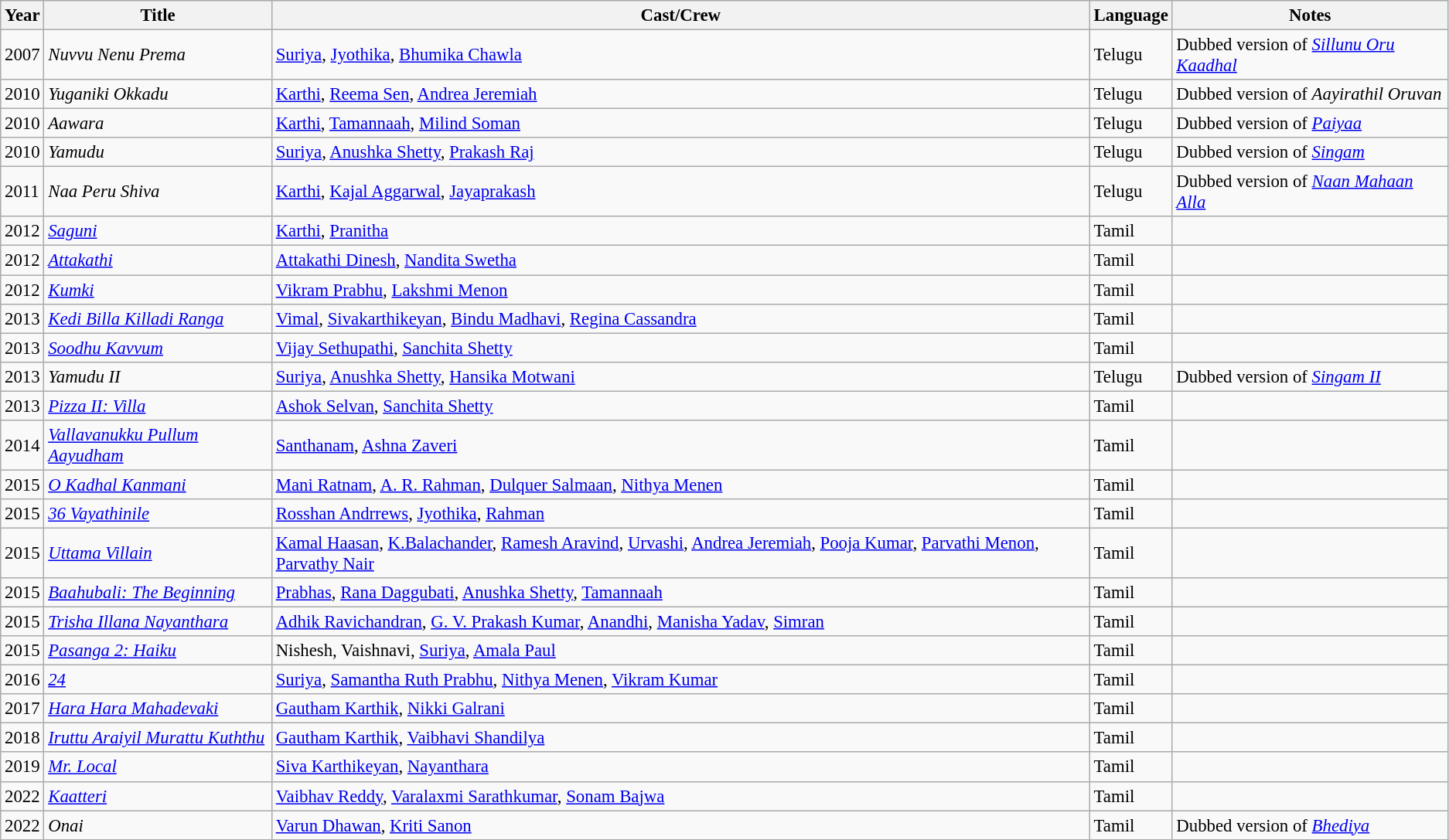<table class="wikitable" style="font-size: 95%;">
<tr>
<th>Year</th>
<th>Title</th>
<th>Cast/Crew</th>
<th>Language</th>
<th>Notes</th>
</tr>
<tr>
<td>2007</td>
<td><em>Nuvvu Nenu Prema</em></td>
<td><a href='#'>Suriya</a>, <a href='#'>Jyothika</a>, <a href='#'>Bhumika Chawla</a></td>
<td>Telugu</td>
<td>Dubbed version of <em><a href='#'>Sillunu Oru Kaadhal</a></em></td>
</tr>
<tr>
<td>2010</td>
<td><em>Yuganiki Okkadu</em></td>
<td><a href='#'>Karthi</a>, <a href='#'>Reema Sen</a>, <a href='#'>Andrea Jeremiah</a></td>
<td>Telugu</td>
<td>Dubbed version of <em>Aayirathil Oruvan</em></td>
</tr>
<tr>
<td>2010</td>
<td><em>Aawara</em></td>
<td><a href='#'>Karthi</a>, <a href='#'>Tamannaah</a>, <a href='#'>Milind Soman</a></td>
<td>Telugu</td>
<td>Dubbed version of <em><a href='#'>Paiyaa</a></em></td>
</tr>
<tr>
<td>2010</td>
<td><em>Yamudu</em></td>
<td><a href='#'>Suriya</a>, <a href='#'>Anushka Shetty</a>, <a href='#'>Prakash Raj</a></td>
<td>Telugu</td>
<td>Dubbed version of <em><a href='#'>Singam</a></em></td>
</tr>
<tr>
<td>2011</td>
<td><em>Naa Peru Shiva</em></td>
<td><a href='#'>Karthi</a>, <a href='#'>Kajal Aggarwal</a>, <a href='#'>Jayaprakash</a></td>
<td>Telugu</td>
<td>Dubbed version of <em><a href='#'>Naan Mahaan Alla</a></em></td>
</tr>
<tr>
<td>2012</td>
<td><em><a href='#'>Saguni</a></em></td>
<td><a href='#'>Karthi</a>, <a href='#'>Pranitha</a></td>
<td>Tamil</td>
<td></td>
</tr>
<tr>
<td>2012</td>
<td><em><a href='#'>Attakathi</a></em></td>
<td><a href='#'>Attakathi Dinesh</a>, <a href='#'>Nandita Swetha</a></td>
<td>Tamil</td>
<td></td>
</tr>
<tr>
<td>2012</td>
<td><em><a href='#'>Kumki</a></em></td>
<td><a href='#'>Vikram Prabhu</a>, <a href='#'>Lakshmi Menon</a></td>
<td>Tamil</td>
<td></td>
</tr>
<tr>
<td>2013</td>
<td><em><a href='#'>Kedi Billa Killadi Ranga</a></em></td>
<td><a href='#'>Vimal</a>, <a href='#'>Sivakarthikeyan</a>, <a href='#'>Bindu Madhavi</a>, <a href='#'>Regina Cassandra</a></td>
<td>Tamil</td>
<td></td>
</tr>
<tr>
<td>2013</td>
<td><em><a href='#'>Soodhu Kavvum</a></em></td>
<td><a href='#'>Vijay Sethupathi</a>, <a href='#'>Sanchita Shetty</a></td>
<td>Tamil</td>
<td></td>
</tr>
<tr>
<td>2013</td>
<td><em>Yamudu II</em></td>
<td><a href='#'>Suriya</a>, <a href='#'>Anushka Shetty</a>, <a href='#'>Hansika Motwani</a></td>
<td>Telugu</td>
<td>Dubbed version of <em><a href='#'>Singam II</a></em></td>
</tr>
<tr>
<td>2013</td>
<td><em><a href='#'>Pizza II: Villa</a></em></td>
<td><a href='#'>Ashok Selvan</a>, <a href='#'>Sanchita Shetty</a></td>
<td>Tamil</td>
<td></td>
</tr>
<tr>
<td>2014</td>
<td><em><a href='#'>Vallavanukku Pullum Aayudham</a></em></td>
<td><a href='#'>Santhanam</a>, <a href='#'>Ashna Zaveri</a></td>
<td>Tamil</td>
<td></td>
</tr>
<tr>
<td>2015</td>
<td><em><a href='#'>O Kadhal Kanmani</a></em></td>
<td><a href='#'>Mani Ratnam</a>, <a href='#'>A. R. Rahman</a>, <a href='#'>Dulquer Salmaan</a>, <a href='#'>Nithya Menen</a></td>
<td>Tamil</td>
<td></td>
</tr>
<tr>
<td>2015</td>
<td><em><a href='#'>36 Vayathinile</a></em></td>
<td><a href='#'>Rosshan Andrrews</a>, <a href='#'>Jyothika</a>, <a href='#'>Rahman</a></td>
<td>Tamil</td>
<td></td>
</tr>
<tr>
<td>2015</td>
<td><em><a href='#'>Uttama Villain</a></em></td>
<td><a href='#'>Kamal Haasan</a>, <a href='#'>K.Balachander</a>, <a href='#'>Ramesh Aravind</a>, <a href='#'>Urvashi</a>, <a href='#'>Andrea Jeremiah</a>, <a href='#'>Pooja Kumar</a>, <a href='#'>Parvathi Menon</a>, <a href='#'>Parvathy Nair</a></td>
<td>Tamil</td>
<td></td>
</tr>
<tr>
<td>2015</td>
<td><em><a href='#'>Baahubali: The Beginning</a></em></td>
<td><a href='#'>Prabhas</a>, <a href='#'>Rana Daggubati</a>, <a href='#'>Anushka Shetty</a>, <a href='#'>Tamannaah</a></td>
<td>Tamil</td>
<td></td>
</tr>
<tr>
<td>2015</td>
<td><em><a href='#'>Trisha Illana Nayanthara</a></em></td>
<td><a href='#'>Adhik Ravichandran</a>, <a href='#'>G. V. Prakash Kumar</a>, <a href='#'>Anandhi</a>, <a href='#'>Manisha Yadav</a>, <a href='#'>Simran</a></td>
<td>Tamil</td>
<td></td>
</tr>
<tr>
<td>2015</td>
<td><em><a href='#'>Pasanga 2: Haiku</a></em></td>
<td>Nishesh, Vaishnavi, <a href='#'>Suriya</a>, <a href='#'>Amala Paul</a></td>
<td>Tamil</td>
<td></td>
</tr>
<tr>
<td>2016</td>
<td><em><a href='#'>24</a></em></td>
<td><a href='#'>Suriya</a>, <a href='#'>Samantha Ruth Prabhu</a>, <a href='#'>Nithya Menen</a>, <a href='#'>Vikram Kumar</a></td>
<td>Tamil</td>
<td></td>
</tr>
<tr>
<td>2017</td>
<td><em><a href='#'>Hara Hara Mahadevaki</a></em></td>
<td><a href='#'>Gautham Karthik</a>, <a href='#'>Nikki Galrani</a></td>
<td>Tamil</td>
<td></td>
</tr>
<tr>
<td>2018</td>
<td><em><a href='#'>Iruttu Araiyil Murattu Kuththu</a></em></td>
<td><a href='#'>Gautham Karthik</a>, <a href='#'>Vaibhavi Shandilya</a></td>
<td>Tamil</td>
<td></td>
</tr>
<tr>
<td>2019</td>
<td><em><a href='#'>Mr. Local</a></em></td>
<td><a href='#'>Siva Karthikeyan</a>, <a href='#'>Nayanthara</a></td>
<td>Tamil</td>
<td></td>
</tr>
<tr>
<td>2022</td>
<td><em><a href='#'>Kaatteri</a></em></td>
<td><a href='#'>Vaibhav Reddy</a>, <a href='#'>Varalaxmi Sarathkumar</a>, <a href='#'>Sonam Bajwa</a></td>
<td>Tamil</td>
<td></td>
</tr>
<tr>
<td>2022</td>
<td><em>Onai</em></td>
<td><a href='#'>Varun Dhawan</a>, <a href='#'>Kriti Sanon</a></td>
<td>Tamil</td>
<td>Dubbed version of <em><a href='#'>Bhediya</a></em></td>
</tr>
<tr>
</tr>
</table>
